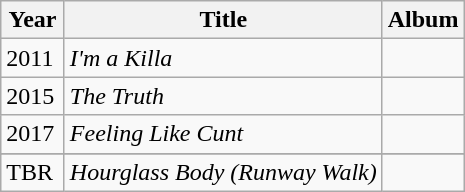<table class="wikitable">
<tr>
<th align="center" width="35">Year</th>
<th>Title</th>
<th>Album</th>
</tr>
<tr>
<td>2011</td>
<td><em>I'm a Killa</em></td>
<td></td>
</tr>
<tr>
<td>2015</td>
<td><em>The Truth</em></td>
<td></td>
</tr>
<tr>
<td>2017</td>
<td><em>Feeling Like Cunt</em></td>
<td></td>
</tr>
<tr>
</tr>
<tr>
<td>TBR</td>
<td><em>Hourglass Body (Runway Walk)</em></td>
<td></td>
</tr>
</table>
